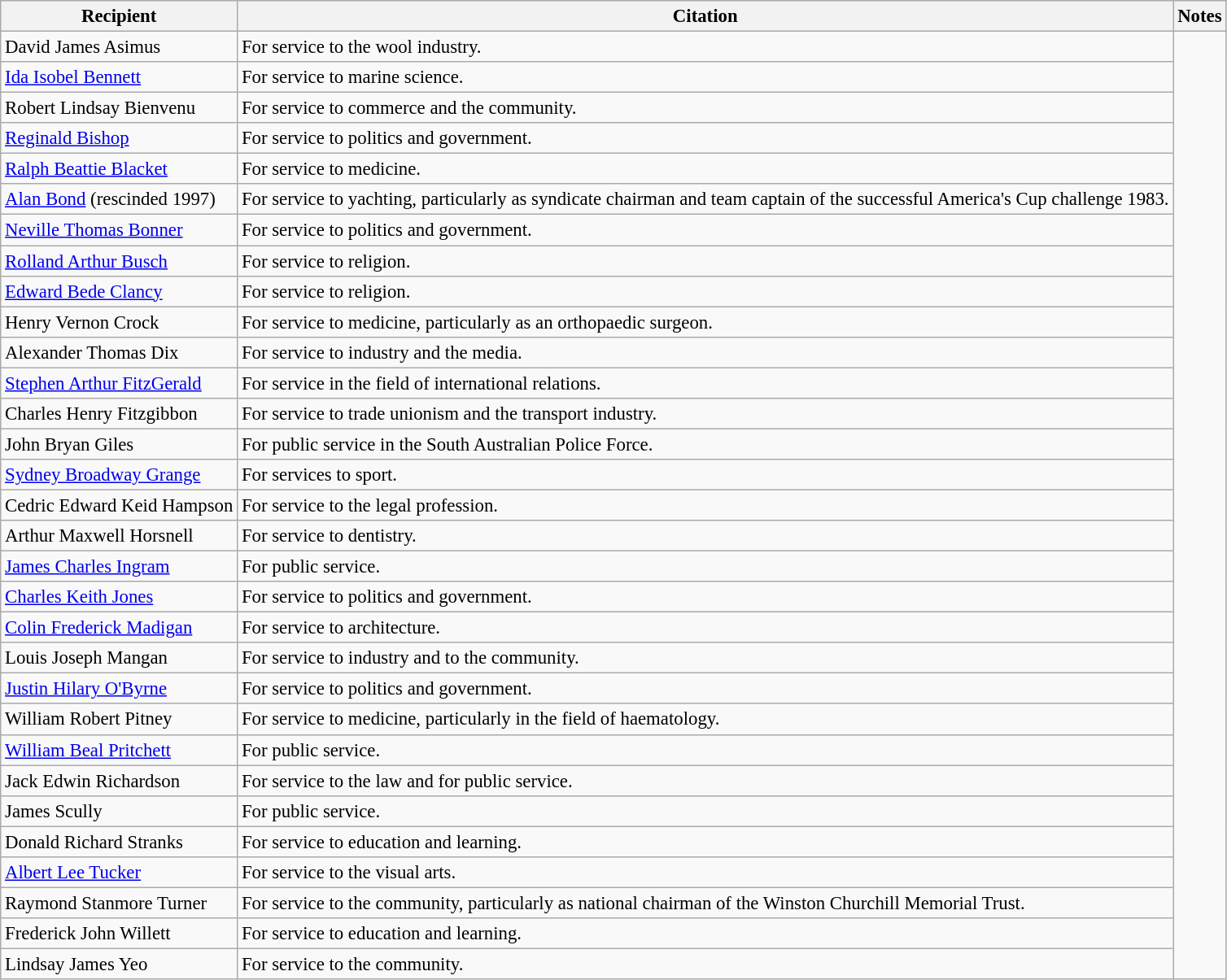<table class="wikitable" style="font-size:95%;">
<tr>
<th>Recipient</th>
<th>Citation</th>
<th>Notes</th>
</tr>
<tr>
<td>David James Asimus</td>
<td>For service to the wool industry.</td>
<td rowspan=40></td>
</tr>
<tr>
<td><a href='#'>Ida Isobel Bennett</a></td>
<td>For service to marine science.</td>
</tr>
<tr>
<td>Robert Lindsay Bienvenu </td>
<td>For service to commerce and the community.</td>
</tr>
<tr>
<td> <a href='#'>Reginald Bishop</a></td>
<td>For service to politics and government.</td>
</tr>
<tr>
<td> <a href='#'>Ralph Beattie Blacket</a></td>
<td>For service to medicine.</td>
</tr>
<tr>
<td><a href='#'>Alan Bond</a> (rescinded 1997)</td>
<td>For service to yachting, particularly as syndicate chairman and team captain of the successful America's Cup challenge 1983.</td>
</tr>
<tr>
<td><a href='#'>Neville Thomas Bonner</a></td>
<td>For service to politics and government.</td>
</tr>
<tr>
<td> <a href='#'>Rolland Arthur Busch</a> </td>
<td>For service to religion.</td>
</tr>
<tr>
<td> <a href='#'>Edward Bede Clancy</a></td>
<td>For service to religion.</td>
</tr>
<tr>
<td> Henry Vernon Crock</td>
<td>For service to medicine, particularly as an orthopaedic surgeon.</td>
</tr>
<tr>
<td>Alexander Thomas Dix</td>
<td>For service to industry and the media.</td>
</tr>
<tr>
<td> <a href='#'>Stephen Arthur FitzGerald</a></td>
<td>For service in the field of international relations.</td>
</tr>
<tr>
<td>Charles Henry Fitzgibbon</td>
<td>For service to trade unionism and the transport industry.</td>
</tr>
<tr>
<td>John Bryan Giles </td>
<td>For public service in the South Australian Police Force.</td>
</tr>
<tr>
<td><a href='#'>Sydney Broadway Grange</a> </td>
<td>For services to sport.</td>
</tr>
<tr>
<td>Cedric Edward Keid Hampson</td>
<td>For service to the legal profession.</td>
</tr>
<tr>
<td> Arthur Maxwell Horsnell</td>
<td>For service to dentistry.</td>
</tr>
<tr>
<td><a href='#'>James Charles Ingram</a></td>
<td>For public service.</td>
</tr>
<tr>
<td> <a href='#'>Charles Keith Jones</a></td>
<td>For service to politics and government.</td>
</tr>
<tr>
<td><a href='#'>Colin Frederick Madigan</a></td>
<td>For service to architecture.</td>
</tr>
<tr>
<td>Louis Joseph Mangan</td>
<td>For service to industry and to the community.</td>
</tr>
<tr>
<td> <a href='#'>Justin Hilary O'Byrne</a></td>
<td>For service to politics and government.</td>
</tr>
<tr>
<td> William Robert Pitney</td>
<td>For service to medicine, particularly in the field of haematology.</td>
</tr>
<tr>
<td><a href='#'>William Beal Pritchett</a></td>
<td>For public service.</td>
</tr>
<tr>
<td> Jack Edwin Richardson</td>
<td>For service to the law and for public service.</td>
</tr>
<tr>
<td>James Scully</td>
<td>For public service.</td>
</tr>
<tr>
<td> Donald Richard Stranks</td>
<td>For service to education and learning.</td>
</tr>
<tr>
<td><a href='#'>Albert Lee Tucker</a></td>
<td>For service to the visual arts.</td>
</tr>
<tr>
<td>Raymond Stanmore Turner </td>
<td>For service to the community, particularly as national chairman of the Winston Churchill Memorial Trust.</td>
</tr>
<tr>
<td> Frederick John Willett </td>
<td>For service to education and learning.</td>
</tr>
<tr>
<td>Lindsay James Yeo</td>
<td>For service to the community.</td>
</tr>
</table>
